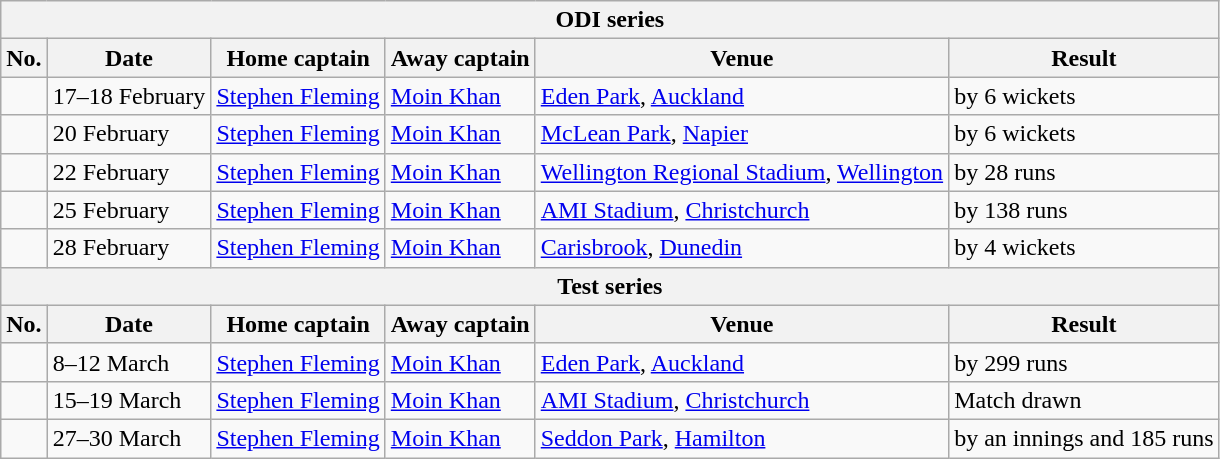<table class="wikitable">
<tr>
<th colspan="9">ODI series</th>
</tr>
<tr>
<th>No.</th>
<th>Date</th>
<th>Home captain</th>
<th>Away captain</th>
<th>Venue</th>
<th>Result</th>
</tr>
<tr>
<td></td>
<td>17–18 February</td>
<td><a href='#'>Stephen Fleming</a></td>
<td><a href='#'>Moin Khan</a></td>
<td><a href='#'>Eden Park</a>, <a href='#'>Auckland</a></td>
<td> by 6 wickets</td>
</tr>
<tr>
<td></td>
<td>20 February</td>
<td><a href='#'>Stephen Fleming</a></td>
<td><a href='#'>Moin Khan</a></td>
<td><a href='#'>McLean Park</a>, <a href='#'>Napier</a></td>
<td> by 6 wickets</td>
</tr>
<tr>
<td></td>
<td>22 February</td>
<td><a href='#'>Stephen Fleming</a></td>
<td><a href='#'>Moin Khan</a></td>
<td><a href='#'>Wellington Regional Stadium</a>, <a href='#'>Wellington</a></td>
<td> by 28 runs</td>
</tr>
<tr>
<td></td>
<td>25 February</td>
<td><a href='#'>Stephen Fleming</a></td>
<td><a href='#'>Moin Khan</a></td>
<td><a href='#'>AMI Stadium</a>, <a href='#'>Christchurch</a></td>
<td> by 138 runs</td>
</tr>
<tr>
<td></td>
<td>28 February</td>
<td><a href='#'>Stephen Fleming</a></td>
<td><a href='#'>Moin Khan</a></td>
<td><a href='#'>Carisbrook</a>, <a href='#'>Dunedin</a></td>
<td> by 4 wickets</td>
</tr>
<tr>
<th colspan="9">Test series</th>
</tr>
<tr>
<th>No.</th>
<th>Date</th>
<th>Home captain</th>
<th>Away captain</th>
<th>Venue</th>
<th>Result</th>
</tr>
<tr>
<td></td>
<td>8–12 March</td>
<td><a href='#'>Stephen Fleming</a></td>
<td><a href='#'>Moin Khan</a></td>
<td><a href='#'>Eden Park</a>, <a href='#'>Auckland</a></td>
<td> by 299 runs</td>
</tr>
<tr>
<td></td>
<td>15–19 March</td>
<td><a href='#'>Stephen Fleming</a></td>
<td><a href='#'>Moin Khan</a></td>
<td><a href='#'>AMI Stadium</a>, <a href='#'>Christchurch</a></td>
<td>Match drawn</td>
</tr>
<tr>
<td></td>
<td>27–30 March</td>
<td><a href='#'>Stephen Fleming</a></td>
<td><a href='#'>Moin Khan</a></td>
<td><a href='#'>Seddon Park</a>, <a href='#'>Hamilton</a></td>
<td> by an innings and 185 runs</td>
</tr>
</table>
